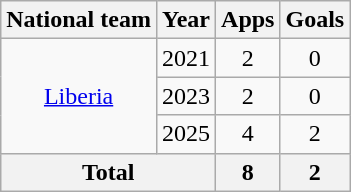<table class="wikitable" style="text-align:center">
<tr>
<th>National team</th>
<th>Year</th>
<th>Apps</th>
<th>Goals</th>
</tr>
<tr>
<td rowspan=3><a href='#'>Liberia</a></td>
<td>2021</td>
<td>2</td>
<td>0</td>
</tr>
<tr>
<td>2023</td>
<td>2</td>
<td>0</td>
</tr>
<tr>
<td>2025</td>
<td>4</td>
<td>2</td>
</tr>
<tr>
<th colspan=2>Total</th>
<th>8</th>
<th>2</th>
</tr>
</table>
